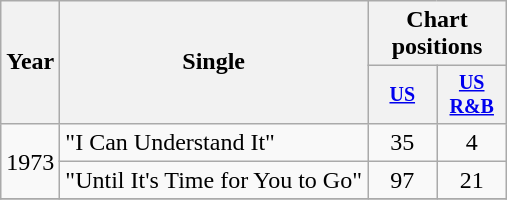<table class="wikitable" style="text-align:center;">
<tr>
<th rowspan="2">Year</th>
<th rowspan="2">Single</th>
<th colspan="2">Chart positions</th>
</tr>
<tr style="font-size:smaller;">
<th width="40"><a href='#'>US</a></th>
<th width="40"><a href='#'>US<br>R&B</a></th>
</tr>
<tr>
<td rowspan="2">1973</td>
<td align="left">"I Can Understand It"</td>
<td>35</td>
<td>4</td>
</tr>
<tr>
<td align="left">"Until It's Time for You to Go"</td>
<td>97</td>
<td>21</td>
</tr>
<tr>
</tr>
</table>
